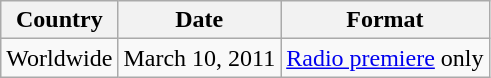<table class="wikitable">
<tr>
<th>Country</th>
<th>Date</th>
<th>Format</th>
</tr>
<tr>
<td>Worldwide</td>
<td>March 10, 2011</td>
<td><a href='#'>Radio premiere</a> only</td>
</tr>
</table>
